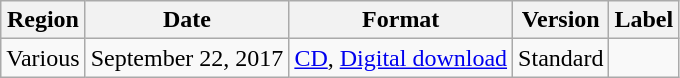<table class="wikitable sortable">
<tr>
<th>Region</th>
<th>Date</th>
<th>Format</th>
<th>Version</th>
<th>Label</th>
</tr>
<tr>
<td>Various</td>
<td rowspan="2">September 22, 2017</td>
<td rowspan="2"><a href='#'>CD</a>, <a href='#'>Digital download</a></td>
<td rowspan="2">Standard</td>
<td rowspan ="2"></td>
</tr>
</table>
